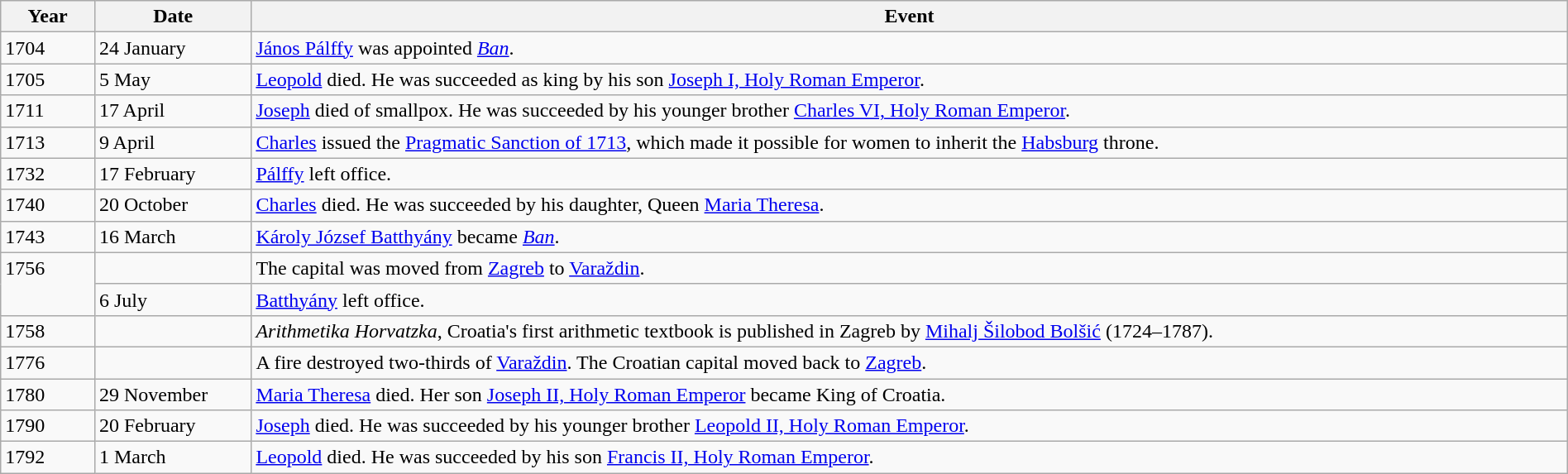<table class="wikitable" width="100%">
<tr>
<th style="width:6%">Year</th>
<th style="width:10%">Date</th>
<th>Event</th>
</tr>
<tr>
<td>1704</td>
<td>24 January</td>
<td><a href='#'>János Pálffy</a> was appointed <em><a href='#'>Ban</a></em>.</td>
</tr>
<tr>
<td>1705</td>
<td>5 May</td>
<td><a href='#'>Leopold</a> died.  He was succeeded as king by his son <a href='#'>Joseph I, Holy Roman Emperor</a>.</td>
</tr>
<tr>
<td>1711</td>
<td>17 April</td>
<td><a href='#'>Joseph</a> died of smallpox.  He was succeeded by his younger brother <a href='#'>Charles VI, Holy Roman Emperor</a>.</td>
</tr>
<tr>
<td>1713</td>
<td>9 April</td>
<td><a href='#'>Charles</a> issued the <a href='#'>Pragmatic Sanction of 1713</a>, which made it possible for women to inherit the <a href='#'>Habsburg</a> throne.</td>
</tr>
<tr>
<td>1732</td>
<td>17 February</td>
<td><a href='#'>Pálffy</a> left office.</td>
</tr>
<tr>
<td>1740</td>
<td>20 October</td>
<td><a href='#'>Charles</a> died.  He was succeeded by his daughter, Queen <a href='#'>Maria Theresa</a>.</td>
</tr>
<tr>
<td>1743</td>
<td>16 March</td>
<td><a href='#'>Károly József Batthyány</a> became <em><a href='#'>Ban</a></em>.</td>
</tr>
<tr>
<td rowspan="2" valign="top">1756</td>
<td></td>
<td>The capital was moved from <a href='#'>Zagreb</a> to <a href='#'>Varaždin</a>.</td>
</tr>
<tr>
<td>6 July</td>
<td><a href='#'>Batthyány</a> left office.</td>
</tr>
<tr>
<td>1758</td>
<td></td>
<td><em>Arithmetika Horvatzka</em>, Croatia's first arithmetic textbook is published in Zagreb by <a href='#'>Mihalj Šilobod Bolšić</a> (1724–1787).</td>
</tr>
<tr>
<td>1776</td>
<td></td>
<td>A fire destroyed two-thirds of <a href='#'>Varaždin</a>. The Croatian capital moved back to <a href='#'>Zagreb</a>.</td>
</tr>
<tr>
<td>1780</td>
<td>29 November</td>
<td><a href='#'>Maria Theresa</a> died.  Her son <a href='#'>Joseph II, Holy Roman Emperor</a> became King of Croatia.</td>
</tr>
<tr>
<td>1790</td>
<td>20 February</td>
<td><a href='#'>Joseph</a> died.  He was succeeded by his younger brother <a href='#'>Leopold II, Holy Roman Emperor</a>.</td>
</tr>
<tr>
<td>1792</td>
<td>1 March</td>
<td><a href='#'>Leopold</a> died. He was succeeded by his son <a href='#'>Francis II, Holy Roman Emperor</a>.</td>
</tr>
</table>
